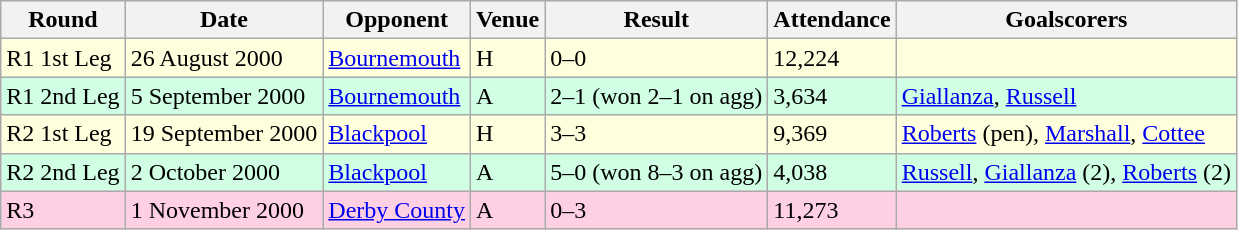<table class="wikitable">
<tr>
<th>Round</th>
<th>Date</th>
<th>Opponent</th>
<th>Venue</th>
<th>Result</th>
<th>Attendance</th>
<th>Goalscorers</th>
</tr>
<tr style="background-color: #ffffdd;">
<td>R1 1st Leg</td>
<td>26 August 2000</td>
<td><a href='#'>Bournemouth</a></td>
<td>H</td>
<td>0–0</td>
<td>12,224</td>
<td></td>
</tr>
<tr style="background-color: #d0ffe3;">
<td>R1 2nd Leg</td>
<td>5 September 2000</td>
<td><a href='#'>Bournemouth</a></td>
<td>A</td>
<td>2–1 (won 2–1 on agg)</td>
<td>3,634</td>
<td><a href='#'>Giallanza</a>, <a href='#'>Russell</a></td>
</tr>
<tr style="background-color: #ffffdd;">
<td>R2 1st Leg</td>
<td>19 September 2000</td>
<td><a href='#'>Blackpool</a></td>
<td>H</td>
<td>3–3</td>
<td>9,369</td>
<td><a href='#'>Roberts</a> (pen), <a href='#'>Marshall</a>, <a href='#'>Cottee</a></td>
</tr>
<tr style="background-color: #d0ffe3;">
<td>R2 2nd Leg</td>
<td>2 October 2000</td>
<td><a href='#'>Blackpool</a></td>
<td>A</td>
<td>5–0 (won 8–3 on agg)</td>
<td>4,038</td>
<td><a href='#'>Russell</a>, <a href='#'>Giallanza</a> (2), <a href='#'>Roberts</a> (2)</td>
</tr>
<tr style="background-color: #ffd0e3;">
<td>R3</td>
<td>1 November 2000</td>
<td><a href='#'>Derby County</a></td>
<td>A</td>
<td>0–3</td>
<td>11,273</td>
<td></td>
</tr>
</table>
